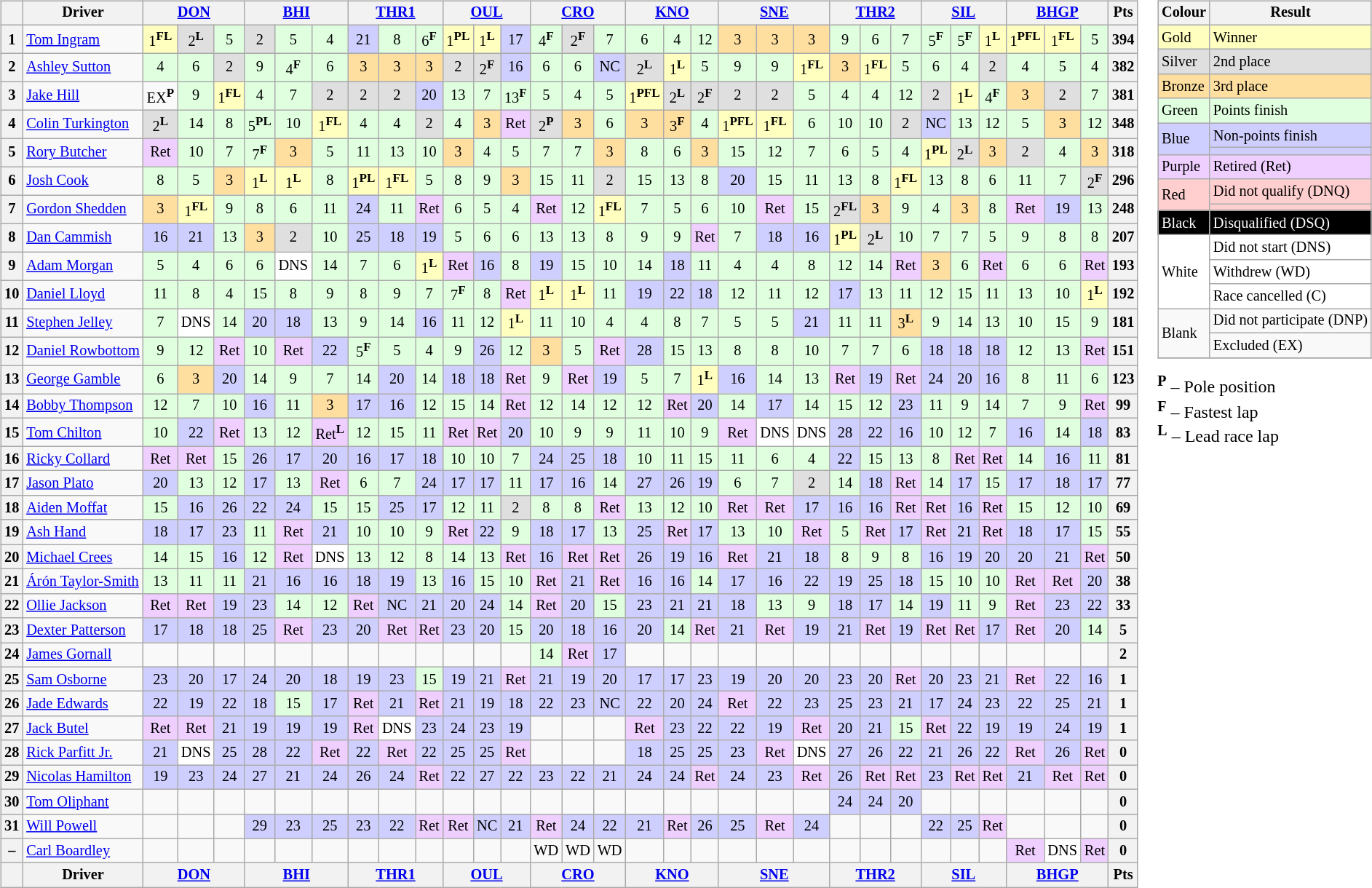<table>
<tr>
<td valign="top"><br><table class="wikitable" style="font-size: 85%; text-align: center;">
<tr valign="top">
<th valign="middle"></th>
<th valign="middle">Driver</th>
<th colspan="3"><a href='#'>DON</a></th>
<th colspan="3"><a href='#'>BHI</a></th>
<th colspan="3"><a href='#'>THR1</a></th>
<th colspan="3"><a href='#'>OUL</a></th>
<th colspan="3"><a href='#'>CRO</a></th>
<th colspan="3"><a href='#'>KNO</a></th>
<th colspan="3"><a href='#'>SNE</a></th>
<th colspan="3"><a href='#'>THR2</a></th>
<th colspan="3"><a href='#'>SIL</a></th>
<th colspan="3"><a href='#'>BHGP</a></th>
<th valign=middle>Pts</th>
</tr>
<tr>
<th>1</th>
<td align="left"> <a href='#'>Tom Ingram</a></td>
<td style="background:#ffffbf;">1<sup><strong>FL</strong></sup></td>
<td style="background:#dfdfdf;">2<sup><strong>L</strong></sup></td>
<td style="background:#dfffdf;">5</td>
<td style="background:#dfdfdf;">2</td>
<td style="background:#dfffdf;">5</td>
<td style="background:#dfffdf;">4</td>
<td style="background:#cfcfff;">21</td>
<td style="background:#dfffdf;">8</td>
<td style="background:#dfffdf;">6<sup><strong>F</strong></sup></td>
<td style="background:#ffffbf;">1<sup><strong>PL</strong></sup></td>
<td style="background:#ffffbf;">1<sup><strong>L</strong></sup></td>
<td style="background:#cfcfff;">17</td>
<td style="background:#dfffdf;">4<sup><strong>F</strong></sup></td>
<td style="background:#dfdfdf;">2<sup><strong>F</strong></sup></td>
<td style="background:#dfffdf;">7</td>
<td style="background:#dfffdf;">6</td>
<td style="background:#dfffdf;">4</td>
<td style="background:#dfffdf;">12</td>
<td style="background:#ffdf9f;">3</td>
<td style="background:#ffdf9f;">3</td>
<td style="background:#ffdf9f;">3</td>
<td style="background:#dfffdf;">9</td>
<td style="background:#dfffdf;">6</td>
<td style="background:#dfffdf;">7</td>
<td style="background:#dfffdf;">5<sup><strong>F</strong></sup></td>
<td style="background:#dfffdf;">5<sup><strong>F</strong></sup></td>
<td style="background:#ffffbf;">1<sup><strong>L</strong></sup></td>
<td style="background:#ffffbf;">1<sup><strong>PFL</strong></sup></td>
<td style="background:#ffffbf;">1<sup><strong>FL</strong></sup></td>
<td style="background:#dfffdf;">5</td>
<th>394</th>
</tr>
<tr>
<th>2</th>
<td align="left"> <a href='#'>Ashley Sutton</a></td>
<td style="background:#dfffdf;">4</td>
<td style="background:#dfffdf;">6</td>
<td style="background:#dfdfdf;">2</td>
<td style="background:#dfffdf;">9</td>
<td style="background:#dfffdf;">4<sup><strong>F</strong></sup></td>
<td style="background:#dfffdf;">6</td>
<td style="background:#ffdf9f;">3</td>
<td style="background:#ffdf9f;">3</td>
<td style="background:#ffdf9f;">3</td>
<td style="background:#dfdfdf;">2</td>
<td style="background:#dfdfdf;">2<sup><strong>F</strong></sup></td>
<td style="background:#cfcfff;">16</td>
<td style="background:#dfffdf;">6</td>
<td style="background:#dfffdf;">6</td>
<td style="background:#cfcfff;">NC</td>
<td style="background:#dfdfdf;">2<sup><strong>L</strong></sup></td>
<td style="background:#ffffbf;">1<sup><strong>L</strong></sup></td>
<td style="background:#dfffdf;">5</td>
<td style="background:#dfffdf;">9</td>
<td style="background:#dfffdf;">9</td>
<td style="background:#ffffbf;">1<sup><strong>FL</strong></sup></td>
<td style="background:#ffdf9f;">3</td>
<td style="background:#ffffbf;">1<sup><strong>FL</strong></sup></td>
<td style="background:#dfffdf;">5</td>
<td style="background:#dfffdf;">6</td>
<td style="background:#dfffdf;">4</td>
<td style="background:#dfdfdf;">2</td>
<td style="background:#dfffdf;">4</td>
<td style="background:#dfffdf;">5</td>
<td style="background:#dfffdf;">4</td>
<th>382</th>
</tr>
<tr>
<th>3</th>
<td align="left"> <a href='#'>Jake Hill</a></td>
<td>EX<sup><strong>P</strong></sup></td>
<td style="background:#dfffdf;">9</td>
<td style="background:#ffffbf;">1<sup><strong>FL</strong></sup></td>
<td style="background:#dfffdf;">4</td>
<td style="background:#dfffdf;">7</td>
<td style="background:#dfdfdf;">2</td>
<td style="background:#dfdfdf;">2</td>
<td style="background:#dfdfdf;">2</td>
<td style="background:#cfcfff;">20</td>
<td style="background:#dfffdf;">13</td>
<td style="background:#dfffdf;">7</td>
<td style="background:#dfffdf;">13<sup><strong>F</strong></sup></td>
<td style="background:#dfffdf;">5</td>
<td style="background:#dfffdf;">4</td>
<td style="background:#dfffdf;">5</td>
<td style="background:#ffffbf;">1<sup><strong>PFL</strong></sup></td>
<td style="background:#dfdfdf;">2<sup><strong>L</strong></sup></td>
<td style="background:#dfdfdf;">2<sup><strong>F</strong></sup></td>
<td style="background:#dfdfdf;">2</td>
<td style="background:#dfdfdf;">2</td>
<td style="background:#dfffdf;">5</td>
<td style="background:#dfffdf;">4</td>
<td style="background:#dfffdf;">4</td>
<td style="background:#dfffdf;">12</td>
<td style="background:#dfdfdf;">2</td>
<td style="background:#ffffbf;">1<sup><strong>L</strong></sup></td>
<td style="background:#dfffdf;">4<sup><strong>F</strong></sup></td>
<td style="background:#ffdf9f;">3</td>
<td style="background:#dfdfdf;">2</td>
<td style="background:#dfffdf;">7</td>
<th>381</th>
</tr>
<tr>
<th>4</th>
<td align="left"> <a href='#'>Colin Turkington</a></td>
<td style="background:#dfdfdf;">2<sup><strong>L</strong></sup></td>
<td style="background:#dfffdf;">14</td>
<td style="background:#dfffdf;">8</td>
<td style="background:#dfffdf;">5<sup><strong>PL</strong></sup></td>
<td style="background:#dfffdf;">10</td>
<td style="background:#ffffbf;">1<sup><strong>FL</strong></sup></td>
<td style="background:#dfffdf;">4</td>
<td style="background:#dfffdf;">4</td>
<td style="background:#dfdfdf;">2</td>
<td style="background:#dfffdf;">4</td>
<td style="background:#ffdf9f;">3</td>
<td style="background:#efcfff;">Ret</td>
<td style="background:#dfdfdf;">2<sup><strong>P</strong></sup></td>
<td style="background:#ffdf9f;">3</td>
<td style="background:#dfffdf;">6</td>
<td style="background:#ffdf9f;">3</td>
<td style="background:#ffdf9f;">3<sup><strong>F</strong></sup></td>
<td style="background:#dfffdf;">4</td>
<td style="background:#ffffbf;">1<sup><strong>PFL</strong></sup></td>
<td style="background:#ffffbf;">1<sup><strong>FL</strong></sup></td>
<td style="background:#dfffdf;">6</td>
<td style="background:#dfffdf;">10</td>
<td style="background:#dfffdf;">10</td>
<td style="background:#dfdfdf;">2</td>
<td style="background:#cfcfff;">NC</td>
<td style="background:#dfffdf;">13</td>
<td style="background:#dfffdf;">12</td>
<td style="background:#dfffdf;">5</td>
<td style="background:#ffdf9f;">3</td>
<td style="background:#dfffdf;">12</td>
<th>348</th>
</tr>
<tr>
<th>5</th>
<td align="left"> <a href='#'>Rory Butcher</a></td>
<td style="background:#efcfff;">Ret</td>
<td style="background:#dfffdf;">10</td>
<td style="background:#dfffdf;">7</td>
<td style="background:#dfffdf;">7<sup><strong>F</strong></sup></td>
<td style="background:#ffdf9f;">3</td>
<td style="background:#dfffdf;">5</td>
<td style="background:#dfffdf;">11</td>
<td style="background:#dfffdf;">13</td>
<td style="background:#dfffdf;">10</td>
<td style="background:#ffdf9f;">3</td>
<td style="background:#dfffdf;">4</td>
<td style="background:#dfffdf;">5</td>
<td style="background:#dfffdf;">7</td>
<td style="background:#dfffdf;">7</td>
<td style="background:#ffdf9f;">3</td>
<td style="background:#dfffdf;">8</td>
<td style="background:#dfffdf;">6</td>
<td style="background:#ffdf9f;">3</td>
<td style="background:#dfffdf;">15</td>
<td style="background:#dfffdf;">12</td>
<td style="background:#dfffdf;">7</td>
<td style="background:#dfffdf;">6</td>
<td style="background:#dfffdf;">5</td>
<td style="background:#dfffdf;">4</td>
<td style="background:#ffffbf;">1<sup><strong>PL</strong></sup></td>
<td style="background:#dfdfdf;">2<sup><strong>L</strong></sup></td>
<td style="background:#ffdf9f;">3</td>
<td style="background:#dfdfdf;">2</td>
<td style="background:#dfffdf;">4</td>
<td style="background:#ffdf9f;">3</td>
<th>318</th>
</tr>
<tr>
<th>6</th>
<td align="left"> <a href='#'>Josh Cook</a></td>
<td style="background:#dfffdf;">8</td>
<td style="background:#dfffdf;">5</td>
<td style="background:#ffdf9f;">3</td>
<td style="background:#ffffbf;">1<sup><strong>L</strong></sup></td>
<td style="background:#ffffbf;">1<sup><strong>L</strong></sup></td>
<td style="background:#dfffdf;">8</td>
<td style="background:#ffffbf;">1<sup><strong>PL</strong></sup></td>
<td style="background:#ffffbf;">1<sup><strong>FL</strong></sup></td>
<td style="background:#dfffdf;">5</td>
<td style="background:#dfffdf;">8</td>
<td style="background:#dfffdf;">9</td>
<td style="background:#ffdf9f;">3</td>
<td style="background:#dfffdf;">15</td>
<td style="background:#dfffdf;">11</td>
<td style="background:#dfdfdf;">2</td>
<td style="background:#dfffdf;">15</td>
<td style="background:#dfffdf;">13</td>
<td style="background:#dfffdf;">8</td>
<td style="background:#cfcfff;">20</td>
<td style="background:#dfffdf;">15</td>
<td style="background:#dfffdf;">11</td>
<td style="background:#dfffdf;">13</td>
<td style="background:#dfffdf;">8</td>
<td style="background:#ffffbf;">1<sup><strong>FL</strong></sup></td>
<td style="background:#dfffdf;">13</td>
<td style="background:#dfffdf;">8</td>
<td style="background:#dfffdf;">6</td>
<td style="background:#dfffdf;">11</td>
<td style="background:#dfffdf;">7</td>
<td style="background:#dfdfdf;">2<sup><strong>F</strong></sup></td>
<th>296</th>
</tr>
<tr>
<th>7</th>
<td align="left"> <a href='#'>Gordon Shedden</a></td>
<td style="background:#ffdf9f;">3</td>
<td style="background:#ffffbf;">1<sup><strong>FL</strong></sup></td>
<td style="background:#dfffdf;">9</td>
<td style="background:#dfffdf;">8</td>
<td style="background:#dfffdf;">6</td>
<td style="background:#dfffdf;">11</td>
<td style="background:#cfcfff;">24</td>
<td style="background:#dfffdf;">11</td>
<td style="background:#efcfff;">Ret</td>
<td style="background:#dfffdf;">6</td>
<td style="background:#dfffdf;">5</td>
<td style="background:#dfffdf;">4</td>
<td style="background:#efcfff;">Ret</td>
<td style="background:#dfffdf;">12</td>
<td style="background:#ffffbf;">1<sup><strong>FL</strong></sup></td>
<td style="background:#dfffdf;">7</td>
<td style="background:#dfffdf;">5</td>
<td style="background:#dfffdf;">6</td>
<td style="background:#dfffdf;">10</td>
<td style="background:#efcfff;">Ret</td>
<td style="background:#dfffdf;">15</td>
<td style="background:#dfdfdf;">2<sup><strong>FL</strong></sup></td>
<td style="background:#ffdf9f;">3</td>
<td style="background:#dfffdf;">9</td>
<td style="background:#dfffdf;">4</td>
<td style="background:#ffdf9f;">3</td>
<td style="background:#dfffdf;">8</td>
<td style="background:#efcfff;">Ret</td>
<td style="background:#cfcfff;">19</td>
<td style="background:#dfffdf;">13</td>
<th>248</th>
</tr>
<tr>
<th>8</th>
<td align="left"> <a href='#'>Dan Cammish</a></td>
<td style="background:#cfcfff;">16</td>
<td style="background:#cfcfff;">21</td>
<td style="background:#dfffdf;">13</td>
<td style="background:#ffdf9f;">3</td>
<td style="background:#dfdfdf;">2</td>
<td style="background:#dfffdf;">10</td>
<td style="background:#cfcfff;">25</td>
<td style="background:#cfcfff;">18</td>
<td style="background:#cfcfff;">19</td>
<td style="background:#dfffdf;">5</td>
<td style="background:#dfffdf;">6</td>
<td style="background:#dfffdf;">6</td>
<td style="background:#dfffdf;">13</td>
<td style="background:#dfffdf;">13</td>
<td style="background:#dfffdf;">8</td>
<td style="background:#dfffdf;">9</td>
<td style="background:#dfffdf;">9</td>
<td style="background:#efcfff;">Ret</td>
<td style="background:#dfffdf;">7</td>
<td style="background:#cfcfff;">18</td>
<td style="background:#cfcfff;">16</td>
<td style="background:#ffffbf;">1<sup><strong>PL</strong></sup></td>
<td style="background:#dfdfdf;">2<sup><strong>L</strong></sup></td>
<td style="background:#dfffdf;">10</td>
<td style="background:#dfffdf;">7</td>
<td style="background:#dfffdf;">7</td>
<td style="background:#dfffdf;">5</td>
<td style="background:#dfffdf;">9</td>
<td style="background:#dfffdf;">8</td>
<td style="background:#dfffdf;">8</td>
<th>207</th>
</tr>
<tr>
<th>9</th>
<td align="left"> <a href='#'>Adam Morgan</a></td>
<td style="background:#dfffdf;">5</td>
<td style="background:#dfffdf;">4</td>
<td style="background:#dfffdf;">6</td>
<td style="background:#dfffdf;">6</td>
<td style="background:#ffffff;">DNS</td>
<td style="background:#dfffdf;">14</td>
<td style="background:#dfffdf;">7</td>
<td style="background:#dfffdf;">6</td>
<td style="background:#ffffbf;">1<sup><strong>L</strong></sup></td>
<td style="background:#efcfff;">Ret</td>
<td style="background:#cfcfff;">16</td>
<td style="background:#dfffdf;">8</td>
<td style="background:#cfcfff;">19</td>
<td style="background:#dfffdf;">15</td>
<td style="background:#dfffdf;">10</td>
<td style="background:#dfffdf;">14</td>
<td style="background:#cfcfff;">18</td>
<td style="background:#dfffdf;">11</td>
<td style="background:#dfffdf;">4</td>
<td style="background:#dfffdf;">4</td>
<td style="background:#dfffdf;">8</td>
<td style="background:#dfffdf;">12</td>
<td style="background:#dfffdf;">14</td>
<td style="background:#efcfff;">Ret</td>
<td style="background:#ffdf9f;">3</td>
<td style="background:#dfffdf;">6</td>
<td style="background:#efcfff;">Ret</td>
<td style="background:#dfffdf;">6</td>
<td style="background:#dfffdf;">6</td>
<td style="background:#efcfff;">Ret</td>
<th>193</th>
</tr>
<tr>
<th>10</th>
<td align="left"> <a href='#'>Daniel Lloyd</a></td>
<td style="background:#dfffdf;">11</td>
<td style="background:#dfffdf;">8</td>
<td style="background:#dfffdf;">4</td>
<td style="background:#dfffdf;">15</td>
<td style="background:#dfffdf;">8</td>
<td style="background:#dfffdf;">9</td>
<td style="background:#dfffdf;">8</td>
<td style="background:#dfffdf;">9</td>
<td style="background:#dfffdf;">7</td>
<td style="background:#dfffdf;">7<sup><strong>F</strong></sup></td>
<td style="background:#dfffdf;">8</td>
<td style="background:#efcfff;">Ret</td>
<td style="background:#ffffbf;">1<sup><strong>L</strong></sup></td>
<td style="background:#ffffbf;">1<sup><strong>L</strong></sup></td>
<td style="background:#dfffdf;">11</td>
<td style="background:#cfcfff;">19</td>
<td style="background:#cfcfff;">22</td>
<td style="background:#cfcfff;">18</td>
<td style="background:#dfffdf;">12</td>
<td style="background:#dfffdf;">11</td>
<td style="background:#dfffdf;">12</td>
<td style="background:#cfcfff;">17</td>
<td style="background:#dfffdf;">13</td>
<td style="background:#dfffdf;">11</td>
<td style="background:#dfffdf;">12</td>
<td style="background:#dfffdf;">15</td>
<td style="background:#dfffdf;">11</td>
<td style="background:#dfffdf;">13</td>
<td style="background:#dfffdf;">10</td>
<td style="background:#ffffbf;">1<sup><strong>L</strong></sup></td>
<th>192</th>
</tr>
<tr>
<th>11</th>
<td align="left"> <a href='#'>Stephen Jelley</a></td>
<td style="background:#dfffdf;">7</td>
<td style="background:#ffffff;">DNS</td>
<td style="background:#dfffdf;">14</td>
<td style="background:#cfcfff;">20</td>
<td style="background:#cfcfff;">18</td>
<td style="background:#dfffdf;">13</td>
<td style="background:#dfffdf;">9</td>
<td style="background:#dfffdf;">14</td>
<td style="background:#cfcfff;">16</td>
<td style="background:#dfffdf;">11</td>
<td style="background:#dfffdf;">12</td>
<td style="background:#ffffbf;">1<sup><strong>L</strong></sup></td>
<td style="background:#dfffdf;">11</td>
<td style="background:#dfffdf;">10</td>
<td style="background:#dfffdf;">4</td>
<td style="background:#dfffdf;">4</td>
<td style="background:#dfffdf;">8</td>
<td style="background:#dfffdf;">7</td>
<td style="background:#dfffdf;">5</td>
<td style="background:#dfffdf;">5</td>
<td style="background:#cfcfff;">21</td>
<td style="background:#dfffdf;">11</td>
<td style="background:#dfffdf;">11</td>
<td style="background:#ffdf9f;">3<sup><strong>L</strong></sup></td>
<td style="background:#dfffdf;">9</td>
<td style="background:#dfffdf;">14</td>
<td style="background:#dfffdf;">13</td>
<td style="background:#dfffdf;">10</td>
<td style="background:#dfffdf;">15</td>
<td style="background:#dfffdf;">9</td>
<th>181</th>
</tr>
<tr>
<th>12</th>
<td align="left" nowrap> <a href='#'>Daniel Rowbottom</a></td>
<td style="background:#dfffdf;">9</td>
<td style="background:#dfffdf;">12</td>
<td style="background:#efcfff;">Ret</td>
<td style="background:#dfffdf;">10</td>
<td style="background:#efcfff;">Ret</td>
<td style="background:#cfcfff;">22</td>
<td style="background:#dfffdf;">5<sup><strong>F</strong></sup></td>
<td style="background:#dfffdf;">5</td>
<td style="background:#dfffdf;">4</td>
<td style="background:#dfffdf;">9</td>
<td style="background:#cfcfff;">26</td>
<td style="background:#dfffdf;">12</td>
<td style="background:#ffdf9f;">3</td>
<td style="background:#dfffdf;">5</td>
<td style="background:#efcfff;">Ret</td>
<td style="background:#cfcfff;">28</td>
<td style="background:#dfffdf;">15</td>
<td style="background:#dfffdf;">13</td>
<td style="background:#dfffdf;">8</td>
<td style="background:#dfffdf;">8</td>
<td style="background:#dfffdf;">10</td>
<td style="background:#dfffdf;">7</td>
<td style="background:#dfffdf;">7</td>
<td style="background:#dfffdf;">6</td>
<td style="background:#cfcfff;">18</td>
<td style="background:#cfcfff;">18</td>
<td style="background:#cfcfff;">18</td>
<td style="background:#dfffdf;">12</td>
<td style="background:#dfffdf;">13</td>
<td style="background:#efcfff;">Ret</td>
<th>151</th>
</tr>
<tr>
<th>13</th>
<td align="left"> <a href='#'>George Gamble</a></td>
<td style="background:#dfffdf;">6</td>
<td style="background:#ffdf9f;">3</td>
<td style="background:#cfcfff;">20</td>
<td style="background:#dfffdf;">14</td>
<td style="background:#dfffdf;">9</td>
<td style="background:#dfffdf;">7</td>
<td style="background:#dfffdf;">14</td>
<td style="background:#cfcfff;">20</td>
<td style="background:#dfffdf;">14</td>
<td style="background:#cfcfff;">18</td>
<td style="background:#cfcfff;">18</td>
<td style="background:#efcfff;">Ret</td>
<td style="background:#dfffdf;">9</td>
<td style="background:#efcfff;">Ret</td>
<td style="background:#cfcfff;">19</td>
<td style="background:#dfffdf;">5</td>
<td style="background:#dfffdf;">7</td>
<td style="background:#ffffbf;">1<sup><strong>L</strong></sup></td>
<td style="background:#cfcfff;">16</td>
<td style="background:#dfffdf;">14</td>
<td style="background:#dfffdf;">13</td>
<td style="background:#efcfff;">Ret</td>
<td style="background:#cfcfff;">19</td>
<td style="background:#efcfff;">Ret</td>
<td style="background:#cfcfff;">24</td>
<td style="background:#cfcfff;">20</td>
<td style="background:#cfcfff;">16</td>
<td style="background:#dfffdf;">8</td>
<td style="background:#dfffdf;">11</td>
<td style="background:#dfffdf;">6</td>
<th>123</th>
</tr>
<tr>
<th>14</th>
<td align="left"> <a href='#'>Bobby Thompson</a></td>
<td style="background:#dfffdf;">12</td>
<td style="background:#dfffdf;">7</td>
<td style="background:#dfffdf;">10</td>
<td style="background:#cfcfff;">16</td>
<td style="background:#dfffdf;">11</td>
<td style="background:#ffdf9f;">3</td>
<td style="background:#cfcfff;">17</td>
<td style="background:#cfcfff;">16</td>
<td style="background:#dfffdf;">12</td>
<td style="background:#dfffdf;">15</td>
<td style="background:#dfffdf;">14</td>
<td style="background:#efcfff;">Ret</td>
<td style="background:#dfffdf;">12</td>
<td style="background:#dfffdf;">14</td>
<td style="background:#dfffdf;">12</td>
<td style="background:#dfffdf;">12</td>
<td style="background:#efcfff;">Ret</td>
<td style="background:#cfcfff;">20</td>
<td style="background:#dfffdf;">14</td>
<td style="background:#cfcfff;">17</td>
<td style="background:#dfffdf;">14</td>
<td style="background:#dfffdf;">15</td>
<td style="background:#dfffdf;">12</td>
<td style="background:#cfcfff;">23</td>
<td style="background:#dfffdf;">11</td>
<td style="background:#dfffdf;">9</td>
<td style="background:#dfffdf;">14</td>
<td style="background:#dfffdf;">7</td>
<td style="background:#dfffdf;">9</td>
<td style="background:#efcfff;">Ret</td>
<th>99</th>
</tr>
<tr>
<th>15</th>
<td align="left"> <a href='#'>Tom Chilton</a></td>
<td style="background:#dfffdf;">10</td>
<td style="background:#cfcfff;">22</td>
<td style="background:#efcfff;">Ret</td>
<td style="background:#dfffdf;">13</td>
<td style="background:#dfffdf;">12</td>
<td style="background:#efcfff;">Ret<sup><strong>L</strong></sup></td>
<td style="background:#dfffdf;">12</td>
<td style="background:#dfffdf;">15</td>
<td style="background:#dfffdf;">11</td>
<td style="background:#efcfff;">Ret</td>
<td style="background:#efcfff;">Ret</td>
<td style="background:#cfcfff;">20</td>
<td style="background:#dfffdf;">10</td>
<td style="background:#dfffdf;">9</td>
<td style="background:#dfffdf;">9</td>
<td style="background:#dfffdf;">11</td>
<td style="background:#dfffdf;">10</td>
<td style="background:#dfffdf;">9</td>
<td style="background:#efcfff;">Ret</td>
<td style="background:#ffffff;">DNS</td>
<td style="background:#ffffff;">DNS</td>
<td style="background:#cfcfff;">28</td>
<td style="background:#cfcfff;">22</td>
<td style="background:#cfcfff;">16</td>
<td style="background:#dfffdf;">10</td>
<td style="background:#dfffdf;">12</td>
<td style="background:#dfffdf;">7</td>
<td style="background:#cfcfff;">16</td>
<td style="background:#dfffdf;">14</td>
<td style="background:#cfcfff;">18</td>
<th>83</th>
</tr>
<tr>
<th>16</th>
<td align="left"> <a href='#'>Ricky Collard</a></td>
<td style="background:#efcfff;">Ret</td>
<td style="background:#efcfff;">Ret</td>
<td style="background:#dfffdf;">15</td>
<td style="background:#cfcfff;">26</td>
<td style="background:#cfcfff;">17</td>
<td style="background:#cfcfff;">20</td>
<td style="background:#cfcfff;">16</td>
<td style="background:#cfcfff;">17</td>
<td style="background:#cfcfff;">18</td>
<td style="background:#dfffdf;">10</td>
<td style="background:#dfffdf;">10</td>
<td style="background:#dfffdf;">7</td>
<td style="background:#cfcfff;">24</td>
<td style="background:#cfcfff;">25</td>
<td style="background:#cfcfff;">18</td>
<td style="background:#dfffdf;">10</td>
<td style="background:#dfffdf;">11</td>
<td style="background:#dfffdf;">15</td>
<td style="background:#dfffdf;">11</td>
<td style="background:#dfffdf;">6</td>
<td style="background:#dfffdf;">4</td>
<td style="background:#cfcfff;">22</td>
<td style="background:#dfffdf;">15</td>
<td style="background:#dfffdf;">13</td>
<td style="background:#dfffdf;">8</td>
<td style="background:#efcfff;">Ret</td>
<td style="background:#efcfff;">Ret</td>
<td style="background:#dfffdf;">14</td>
<td style="background:#cfcfff;">16</td>
<td style="background:#dfffdf;">11</td>
<th>81</th>
</tr>
<tr>
<th>17</th>
<td align="left"> <a href='#'>Jason Plato</a></td>
<td style="background:#cfcfff;">20</td>
<td style="background:#dfffdf;">13</td>
<td style="background:#dfffdf;">12</td>
<td style="background:#cfcfff;">17</td>
<td style="background:#dfffdf;">13</td>
<td style="background:#efcfff;">Ret</td>
<td style="background:#dfffdf;">6</td>
<td style="background:#dfffdf;">7</td>
<td style="background:#cfcfff;">24</td>
<td style="background:#cfcfff;">17</td>
<td style="background:#cfcfff;">17</td>
<td style="background:#dfffdf;">11</td>
<td style="background:#cfcfff;">17</td>
<td style="background:#cfcfff;">16</td>
<td style="background:#dfffdf;">14</td>
<td style="background:#cfcfff;">27</td>
<td style="background:#cfcfff;">26</td>
<td style="background:#cfcfff;">19</td>
<td style="background:#dfffdf;">6</td>
<td style="background:#dfffdf;">7</td>
<td style="background:#dfdfdf;">2</td>
<td style="background:#dfffdf;">14</td>
<td style="background:#cfcfff;">18</td>
<td style="background:#efcfff;">Ret</td>
<td style="background:#dfffdf;">14</td>
<td style="background:#cfcfff;">17</td>
<td style="background:#dfffdf;">15</td>
<td style="background:#cfcfff;">17</td>
<td style="background:#cfcfff;">18</td>
<td style="background:#cfcfff;">17</td>
<th>77</th>
</tr>
<tr>
<th>18</th>
<td align="left"> <a href='#'>Aiden Moffat</a></td>
<td style="background:#dfffdf;">15</td>
<td style="background:#cfcfff;">16</td>
<td style="background:#cfcfff;">26</td>
<td style="background:#cfcfff;">22</td>
<td style="background:#cfcfff;">24</td>
<td style="background:#dfffdf;">15</td>
<td style="background:#dfffdf;">15</td>
<td style="background:#cfcfff;">25</td>
<td style="background:#cfcfff;">17</td>
<td style="background:#dfffdf;">12</td>
<td style="background:#dfffdf;">11</td>
<td style="background:#dfdfdf;">2</td>
<td style="background:#dfffdf;">8</td>
<td style="background:#dfffdf;">8</td>
<td style="background:#efcfff;">Ret</td>
<td style="background:#dfffdf;">13</td>
<td style="background:#dfffdf;">12</td>
<td style="background:#dfffdf;">10</td>
<td style="background:#efcfff;">Ret</td>
<td style="background:#efcfff;">Ret</td>
<td style="background:#cfcfff;">17</td>
<td style="background:#cfcfff;">16</td>
<td style="background:#cfcfff;">16</td>
<td style="background:#efcfff;">Ret</td>
<td style="background:#efcfff;">Ret</td>
<td style="background:#cfcfff;">16</td>
<td style="background:#efcfff;">Ret</td>
<td style="background:#dfffdf;">15</td>
<td style="background:#dfffdf;">12</td>
<td style="background:#dfffdf;">10</td>
<th>69</th>
</tr>
<tr>
<th>19</th>
<td align="left"> <a href='#'>Ash Hand</a></td>
<td style="background:#cfcfff;">18</td>
<td style="background:#cfcfff;">17</td>
<td style="background:#cfcfff;">23</td>
<td style="background:#dfffdf;">11</td>
<td style="background:#efcfff;">Ret</td>
<td style="background:#cfcfff;">21</td>
<td style="background:#dfffdf;">10</td>
<td style="background:#dfffdf;">10</td>
<td style="background:#dfffdf;">9</td>
<td style="background:#efcfff;">Ret</td>
<td style="background:#cfcfff;">22</td>
<td style="background:#dfffdf;">9</td>
<td style="background:#cfcfff;">18</td>
<td style="background:#cfcfff;">17</td>
<td style="background:#dfffdf;">13</td>
<td style="background:#cfcfff;">25</td>
<td style="background:#efcfff;">Ret</td>
<td style="background:#cfcfff;">17</td>
<td style="background:#dfffdf;">13</td>
<td style="background:#dfffdf;">10</td>
<td style="background:#efcfff;">Ret</td>
<td style="background:#dfffdf;">5</td>
<td style="background:#efcfff;">Ret</td>
<td style="background:#cfcfff;">17</td>
<td style="background:#efcfff;">Ret</td>
<td style="background:#cfcfff;">21</td>
<td style="background:#efcfff;">Ret</td>
<td style="background:#cfcfff;">18</td>
<td style="background:#cfcfff;">17</td>
<td style="background:#dfffdf;">15</td>
<th>55</th>
</tr>
<tr>
<th>20</th>
<td align="left"> <a href='#'>Michael Crees</a></td>
<td style="background:#dfffdf;">14</td>
<td style="background:#dfffdf;">15</td>
<td style="background:#cfcfff;">16</td>
<td style="background:#dfffdf;">12</td>
<td style="background:#efcfff;">Ret</td>
<td style="background:#ffffff;">DNS</td>
<td style="background:#dfffdf;">13</td>
<td style="background:#dfffdf;">12</td>
<td style="background:#dfffdf;">8</td>
<td style="background:#dfffdf;">14</td>
<td style="background:#dfffdf;">13</td>
<td style="background:#efcfff;">Ret</td>
<td style="background:#cfcfff;">16</td>
<td style="background:#efcfff;">Ret</td>
<td style="background:#efcfff;">Ret</td>
<td style="background:#cfcfff;">26</td>
<td style="background:#cfcfff;">19</td>
<td style="background:#cfcfff;">16</td>
<td style="background:#efcfff;">Ret</td>
<td style="background:#cfcfff;">21</td>
<td style="background:#cfcfff;">18</td>
<td style="background:#dfffdf;">8</td>
<td style="background:#dfffdf;">9</td>
<td style="background:#dfffdf;">8</td>
<td style="background:#cfcfff;">16</td>
<td style="background:#cfcfff;">19</td>
<td style="background:#cfcfff;">20</td>
<td style="background:#cfcfff;">20</td>
<td style="background:#cfcfff;">21</td>
<td style="background:#efcfff;">Ret</td>
<th>50</th>
</tr>
<tr>
<th>21</th>
<td align="left"> <a href='#'>Árón Taylor-Smith</a></td>
<td style="background:#dfffdf;">13</td>
<td style="background:#dfffdf;">11</td>
<td style="background:#dfffdf;">11</td>
<td style="background:#cfcfff;">21</td>
<td style="background:#cfcfff;">16</td>
<td style="background:#cfcfff;">16</td>
<td style="background:#cfcfff;">18</td>
<td style="background:#cfcfff;">19</td>
<td style="background:#dfffdf;">13</td>
<td style="background:#cfcfff;">16</td>
<td style="background:#dfffdf;">15</td>
<td style="background:#dfffdf;">10</td>
<td style="background:#efcfff;">Ret</td>
<td style="background:#cfcfff;">21</td>
<td style="background:#efcfff;">Ret</td>
<td style="background:#cfcfff;">16</td>
<td style="background:#cfcfff;">16</td>
<td style="background:#dfffdf;">14</td>
<td style="background:#cfcfff;">17</td>
<td style="background:#cfcfff;">16</td>
<td style="background:#cfcfff;">22</td>
<td style="background:#cfcfff;">19</td>
<td style="background:#cfcfff;">25</td>
<td style="background:#cfcfff;">18</td>
<td style="background:#dfffdf;">15</td>
<td style="background:#dfffdf;">10</td>
<td style="background:#dfffdf;">10</td>
<td style="background:#efcfff;">Ret</td>
<td style="background:#efcfff;">Ret</td>
<td style="background:#cfcfff;">20</td>
<th>38</th>
</tr>
<tr>
<th>22</th>
<td align="left"> <a href='#'>Ollie Jackson</a></td>
<td style="background:#efcfff;">Ret</td>
<td style="background:#efcfff;">Ret</td>
<td style="background:#cfcfff;">19</td>
<td style="background:#cfcfff;">23</td>
<td style="background:#dfffdf;">14</td>
<td style="background:#dfffdf;">12</td>
<td style="background:#efcfff;">Ret</td>
<td style="background:#cfcfff;">NC</td>
<td style="background:#cfcfff;">21</td>
<td style="background:#cfcfff;">20</td>
<td style="background:#cfcfff;">24</td>
<td style="background:#dfffdf;">14</td>
<td style="background:#efcfff;">Ret</td>
<td style="background:#cfcfff;">20</td>
<td style="background:#dfffdf;">15</td>
<td style="background:#cfcfff;">23</td>
<td style="background:#cfcfff;">21</td>
<td style="background:#cfcfff;">21</td>
<td style="background:#cfcfff;">18</td>
<td style="background:#dfffdf;">13</td>
<td style="background:#dfffdf;">9</td>
<td style="background:#cfcfff;">18</td>
<td style="background:#cfcfff;">17</td>
<td style="background:#dfffdf;">14</td>
<td style="background:#cfcfff;">19</td>
<td style="background:#dfffdf;">11</td>
<td style="background:#dfffdf;">9</td>
<td style="background:#efcfff;">Ret</td>
<td style="background:#cfcfff;">23</td>
<td style="background:#cfcfff;">22</td>
<th>33</th>
</tr>
<tr>
<th>23</th>
<td align="left"> <a href='#'>Dexter Patterson</a></td>
<td style="background:#cfcfff;">17</td>
<td style="background:#cfcfff;">18</td>
<td style="background:#cfcfff;">18</td>
<td style="background:#cfcfff;">25</td>
<td style="background:#efcfff;">Ret</td>
<td style="background:#cfcfff;">23</td>
<td style="background:#cfcfff;">20</td>
<td style="background:#efcfff;">Ret</td>
<td style="background:#efcfff;">Ret</td>
<td style="background:#cfcfff;">23</td>
<td style="background:#cfcfff;">20</td>
<td style="background:#dfffdf;">15</td>
<td style="background:#cfcfff;">20</td>
<td style="background:#cfcfff;">18</td>
<td style="background:#cfcfff;">16</td>
<td style="background:#cfcfff;">20</td>
<td style="background:#dfffdf;">14</td>
<td style="background:#efcfff;">Ret</td>
<td style="background:#cfcfff;">21</td>
<td style="background:#efcfff;">Ret</td>
<td style="background:#cfcfff;">19</td>
<td style="background:#cfcfff;">21</td>
<td style="background:#efcfff;">Ret</td>
<td style="background:#cfcfff;">19</td>
<td style="background:#efcfff;">Ret</td>
<td style="background:#efcfff;">Ret</td>
<td style="background:#cfcfff;">17</td>
<td style="background:#efcfff;">Ret</td>
<td style="background:#cfcfff;">20</td>
<td style="background:#dfffdf;">14</td>
<th>5</th>
</tr>
<tr>
<th>24</th>
<td align="left"> <a href='#'>James Gornall</a></td>
<td></td>
<td></td>
<td></td>
<td></td>
<td></td>
<td></td>
<td></td>
<td></td>
<td></td>
<td></td>
<td></td>
<td></td>
<td style="background:#dfffdf;">14</td>
<td style="background:#efcfff;">Ret</td>
<td style="background:#cfcfff;">17</td>
<td></td>
<td></td>
<td></td>
<td></td>
<td></td>
<td></td>
<td></td>
<td></td>
<td></td>
<td></td>
<td></td>
<td></td>
<td></td>
<td></td>
<td></td>
<th>2</th>
</tr>
<tr>
<th>25</th>
<td align="left"> <a href='#'>Sam Osborne</a></td>
<td style="background:#cfcfff;">23</td>
<td style="background:#cfcfff;">20</td>
<td style="background:#cfcfff;">17</td>
<td style="background:#cfcfff;">24</td>
<td style="background:#cfcfff;">20</td>
<td style="background:#cfcfff;">18</td>
<td style="background:#cfcfff;">19</td>
<td style="background:#cfcfff;">23</td>
<td style="background:#dfffdf;">15</td>
<td style="background:#cfcfff;">19</td>
<td style="background:#cfcfff;">21</td>
<td style="background:#efcfff;">Ret</td>
<td style="background:#cfcfff;">21</td>
<td style="background:#cfcfff;">19</td>
<td style="background:#cfcfff;">20</td>
<td style="background:#cfcfff;">17</td>
<td style="background:#cfcfff;">17</td>
<td style="background:#cfcfff;">23</td>
<td style="background:#cfcfff;">19</td>
<td style="background:#cfcfff;">20</td>
<td style="background:#cfcfff;">20</td>
<td style="background:#cfcfff;">23</td>
<td style="background:#cfcfff;">20</td>
<td style="background:#efcfff;">Ret</td>
<td style="background:#cfcfff;">20</td>
<td style="background:#cfcfff;">23</td>
<td style="background:#cfcfff;">21</td>
<td style="background:#efcfff;">Ret</td>
<td style="background:#cfcfff;">22</td>
<td style="background:#cfcfff;">16</td>
<th>1</th>
</tr>
<tr>
<th>26</th>
<td align="left"> <a href='#'>Jade Edwards</a></td>
<td style="background:#cfcfff;">22</td>
<td style="background:#cfcfff;">19</td>
<td style="background:#cfcfff;">22</td>
<td style="background:#cfcfff;">18</td>
<td style="background:#dfffdf;">15</td>
<td style="background:#cfcfff;">17</td>
<td style="background:#efcfff;">Ret</td>
<td style="background:#cfcfff;">21</td>
<td style="background:#efcfff;">Ret</td>
<td style="background:#cfcfff;">21</td>
<td style="background:#cfcfff;">19</td>
<td style="background:#cfcfff;">18</td>
<td style="background:#cfcfff;">22</td>
<td style="background:#cfcfff;">23</td>
<td style="background:#cfcfff;">NC</td>
<td style="background:#cfcfff;">22</td>
<td style="background:#cfcfff;">20</td>
<td style="background:#cfcfff;">24</td>
<td style="background:#efcfff;">Ret</td>
<td style="background:#cfcfff;">22</td>
<td style="background:#cfcfff;">23</td>
<td style="background:#cfcfff;">25</td>
<td style="background:#cfcfff;">23</td>
<td style="background:#cfcfff;">21</td>
<td style="background:#cfcfff;">17</td>
<td style="background:#cfcfff;">24</td>
<td style="background:#cfcfff;">23</td>
<td style="background:#cfcfff;">22</td>
<td style="background:#cfcfff;">25</td>
<td style="background:#cfcfff;">21</td>
<th>1</th>
</tr>
<tr>
<th>27</th>
<td align="left"> <a href='#'>Jack Butel</a></td>
<td style="background:#efcfff;">Ret</td>
<td style="background:#efcfff;">Ret</td>
<td style="background:#cfcfff;">21</td>
<td style="background:#cfcfff;">19</td>
<td style="background:#cfcfff;">19</td>
<td style="background:#cfcfff;">19</td>
<td style="background:#efcfff;">Ret</td>
<td style="background:#ffffff;">DNS</td>
<td style="background:#cfcfff;">23</td>
<td style="background:#cfcfff;">24</td>
<td style="background:#cfcfff;">23</td>
<td style="background:#cfcfff;">19</td>
<td></td>
<td></td>
<td></td>
<td style="background:#efcfff;">Ret</td>
<td style="background:#cfcfff;">23</td>
<td style="background:#cfcfff;">22</td>
<td style="background:#cfcfff;">22</td>
<td style="background:#cfcfff;">19</td>
<td style="background:#efcfff;">Ret</td>
<td style="background:#cfcfff;">20</td>
<td style="background:#cfcfff;">21</td>
<td style="background:#dfffdf;">15</td>
<td style="background:#efcfff;">Ret</td>
<td style="background:#cfcfff;">22</td>
<td style="background:#cfcfff;">19</td>
<td style="background:#cfcfff;">19</td>
<td style="background:#cfcfff;">24</td>
<td style="background:#cfcfff;">19</td>
<th>1</th>
</tr>
<tr>
<th>28</th>
<td align="left"> <a href='#'>Rick Parfitt Jr.</a></td>
<td style="background:#cfcfff;">21</td>
<td style="background:#ffffff;">DNS</td>
<td style="background:#cfcfff;">25</td>
<td style="background:#cfcfff;">28</td>
<td style="background:#cfcfff;">22</td>
<td style="background:#efcfff;">Ret</td>
<td style="background:#cfcfff;">22</td>
<td style="background:#efcfff;">Ret</td>
<td style="background:#cfcfff;">22</td>
<td style="background:#cfcfff;">25</td>
<td style="background:#cfcfff;">25</td>
<td style="background:#efcfff;">Ret</td>
<td></td>
<td></td>
<td></td>
<td style="background:#cfcfff;">18</td>
<td style="background:#cfcfff;">25</td>
<td style="background:#cfcfff;">25</td>
<td style="background:#cfcfff;">23</td>
<td style="background:#efcfff;">Ret</td>
<td style="background:#ffffff;">DNS</td>
<td style="background:#cfcfff;">27</td>
<td style="background:#cfcfff;">26</td>
<td style="background:#cfcfff;">22</td>
<td style="background:#cfcfff;">21</td>
<td style="background:#cfcfff;">26</td>
<td style="background:#cfcfff;">22</td>
<td style="background:#efcfff;">Ret</td>
<td style="background:#cfcfff;">26</td>
<td style="background:#efcfff;">Ret</td>
<th>0</th>
</tr>
<tr>
<th>29</th>
<td align="left"> <a href='#'>Nicolas Hamilton</a></td>
<td style="background:#cfcfff;">19</td>
<td style="background:#cfcfff;">23</td>
<td style="background:#cfcfff;">24</td>
<td style="background:#cfcfff;">27</td>
<td style="background:#cfcfff;">21</td>
<td style="background:#cfcfff;">24</td>
<td style="background:#cfcfff;">26</td>
<td style="background:#cfcfff;">24</td>
<td style="background:#efcfff;">Ret</td>
<td style="background:#cfcfff;">22</td>
<td style="background:#cfcfff;">27</td>
<td style="background:#cfcfff;">22</td>
<td style="background:#cfcfff;">23</td>
<td style="background:#cfcfff;">22</td>
<td style="background:#cfcfff;">21</td>
<td style="background:#cfcfff;">24</td>
<td style="background:#cfcfff;">24</td>
<td style="background:#efcfff;">Ret</td>
<td style="background:#cfcfff;">24</td>
<td style="background:#cfcfff;">23</td>
<td style="background:#efcfff;">Ret</td>
<td style="background:#cfcfff;">26</td>
<td style="background:#efcfff;">Ret</td>
<td style="background:#efcfff;">Ret</td>
<td style="background:#cfcfff;">23</td>
<td style="background:#efcfff;">Ret</td>
<td style="background:#efcfff;">Ret</td>
<td style="background:#cfcfff;">21</td>
<td style="background:#efcfff;">Ret</td>
<td style="background:#efcfff;">Ret</td>
<th>0</th>
</tr>
<tr>
<th>30</th>
<td align="left"> <a href='#'>Tom Oliphant</a></td>
<td></td>
<td></td>
<td></td>
<td></td>
<td></td>
<td></td>
<td></td>
<td></td>
<td></td>
<td></td>
<td></td>
<td></td>
<td></td>
<td></td>
<td></td>
<td></td>
<td></td>
<td></td>
<td></td>
<td></td>
<td></td>
<td style="background:#cfcfff;">24</td>
<td style="background:#cfcfff;">24</td>
<td style="background:#cfcfff;">20</td>
<td></td>
<td></td>
<td></td>
<td></td>
<td></td>
<td></td>
<th>0</th>
</tr>
<tr>
<th>31</th>
<td align="left"> <a href='#'>Will Powell</a></td>
<td></td>
<td></td>
<td></td>
<td style="background:#cfcfff;">29</td>
<td style="background:#cfcfff;">23</td>
<td style="background:#cfcfff;">25</td>
<td style="background:#cfcfff;">23</td>
<td style="background:#cfcfff;">22</td>
<td style="background:#efcfff;">Ret</td>
<td style="background:#efcfff;">Ret</td>
<td style="background:#cfcfff;">NC</td>
<td style="background:#cfcfff;">21</td>
<td style="background:#efcfff;">Ret</td>
<td style="background:#cfcfff;">24</td>
<td style="background:#cfcfff;">22</td>
<td style="background:#cfcfff;">21</td>
<td style="background:#efcfff;">Ret</td>
<td style="background:#cfcfff;">26</td>
<td style="background:#cfcfff;">25</td>
<td style="background:#efcfff;">Ret</td>
<td style="background:#cfcfff;">24</td>
<td></td>
<td></td>
<td></td>
<td style="background:#cfcfff;">22</td>
<td style="background:#cfcfff;">25</td>
<td style="background:#efcfff;">Ret</td>
<td></td>
<td></td>
<td></td>
<th>0</th>
</tr>
<tr>
<th>–</th>
<td align="left"> <a href='#'>Carl Boardley</a></td>
<td></td>
<td></td>
<td></td>
<td></td>
<td></td>
<td></td>
<td></td>
<td></td>
<td></td>
<td></td>
<td></td>
<td></td>
<td>WD</td>
<td>WD</td>
<td>WD</td>
<td></td>
<td></td>
<td></td>
<td></td>
<td></td>
<td></td>
<td></td>
<td></td>
<td></td>
<td></td>
<td></td>
<td></td>
<td style="background:#efcfff;">Ret</td>
<td style="background:#ffffff;">DNS</td>
<td style="background:#efcfff;">Ret</td>
<th>0</th>
</tr>
<tr>
<th valign="middle"></th>
<th valign="middle">Driver</th>
<th colspan="3"><a href='#'>DON</a></th>
<th colspan="3"><a href='#'>BHI</a></th>
<th colspan="3"><a href='#'>THR1</a></th>
<th colspan="3"><a href='#'>OUL</a></th>
<th colspan="3"><a href='#'>CRO</a></th>
<th colspan="3"><a href='#'>KNO</a></th>
<th colspan="3"><a href='#'>SNE</a></th>
<th colspan="3"><a href='#'>THR2</a></th>
<th colspan="3"><a href='#'>SIL</a></th>
<th colspan="3"><a href='#'>BHGP</a></th>
<th valign=middle>Pts</th>
</tr>
</table>
</td>
<td valign="top"><br><table style="margin-right:0; font-size:85%" class="wikitable">
<tr>
<th>Colour</th>
<th>Result</th>
</tr>
<tr style="background-color:#ffffbf">
<td>Gold</td>
<td>Winner</td>
</tr>
<tr style="background-color:#dfdfdf">
<td>Silver</td>
<td>2nd place</td>
</tr>
<tr style="background-color:#ffdf9f">
<td>Bronze</td>
<td>3rd place</td>
</tr>
<tr style="background-color:#dfffdf">
<td>Green</td>
<td>Points finish</td>
</tr>
<tr style="background-color:#cfcfff">
<td rowspan=2>Blue</td>
<td>Non-points finish</td>
</tr>
<tr style="background-color:#cfcfff">
<td></td>
</tr>
<tr style="background-color:#efcfff">
<td>Purple</td>
<td>Retired (Ret)</td>
</tr>
<tr style="background-color:#ffcfcf">
<td rowspan=2>Red</td>
<td>Did not qualify (DNQ)</td>
</tr>
<tr style="background-color:#ffcfcf">
<td></td>
</tr>
<tr style="background-color:#000000;color:white">
<td>Black</td>
<td>Disqualified (DSQ)</td>
</tr>
<tr style="background-color:#ffffff">
<td rowspan=3>White</td>
<td>Did not start (DNS)</td>
</tr>
<tr style="background-color:#ffffff">
<td>Withdrew (WD)</td>
</tr>
<tr style="background-color:#ffffff">
<td>Race cancelled (C)</td>
</tr>
<tr>
<td rowspan="2">Blank</td>
<td>Did not participate (DNP)</td>
</tr>
<tr>
<td>Excluded (EX)</td>
</tr>
<tr>
</tr>
</table>
<div><sup><strong>P</strong></sup> – Pole position<br>
<sup><strong>F</strong></sup> – Fastest lap<br>
<sup><strong>L</strong></sup> – Lead race lap<br>
</div></td>
</tr>
</table>
